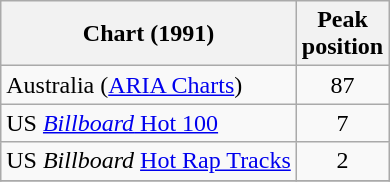<table class="wikitable" border="1">
<tr>
<th>Chart (1991)</th>
<th>Peak<br>position</th>
</tr>
<tr>
<td align="left">Australia (<a href='#'>ARIA Charts</a>)</td>
<td align="center">87</td>
</tr>
<tr>
<td align="left">US <a href='#'><em>Billboard</em> Hot 100</a></td>
<td align="center">7</td>
</tr>
<tr>
<td align="left">US <em>Billboard</em> <a href='#'>Hot Rap Tracks</a></td>
<td align="center">2</td>
</tr>
<tr>
</tr>
</table>
